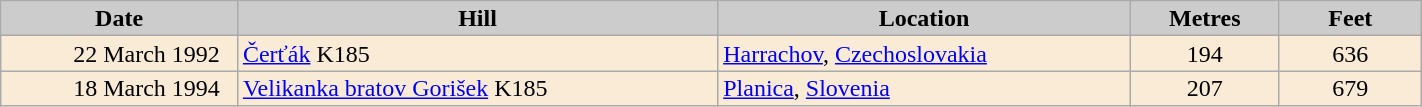<table class="wikitable sortable" style="text-align:left; line-height:16px; width:75%;">
<tr>
<th style="background-color: #ccc;" width="80">Date</th>
<th style="background-color: #ccc;" width="170">Hill</th>
<th style="background-color: #ccc;" width="145">Location</th>
<th style="background-color: #ccc;" width="45">Metres</th>
<th style="background-color: #ccc;" width="45">Feet</th>
</tr>
<tr bgcolor=#FAEBD7>
<td align=right>22 March 1992  </td>
<td><a href='#'>Čerťák</a> K185</td>
<td><a href='#'>Harrachov</a>, <a href='#'>Czechoslovakia</a></td>
<td align=center>194</td>
<td align=center>636</td>
</tr>
<tr bgcolor=#FAEBD7>
<td align=right>18 March 1994  </td>
<td><a href='#'>Velikanka bratov Gorišek</a> K185</td>
<td><a href='#'>Planica</a>, <a href='#'>Slovenia</a></td>
<td align=center>207</td>
<td align=center>679</td>
</tr>
</table>
